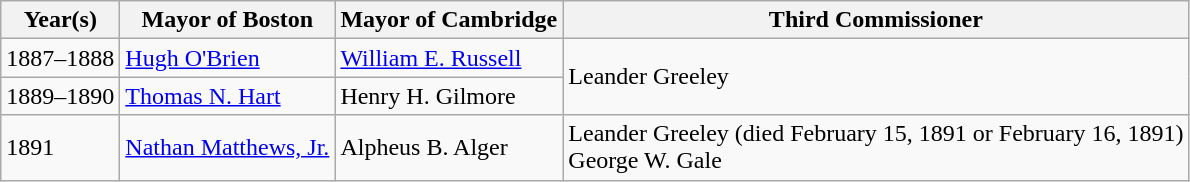<table class=wikitable>
<tr>
<th>Year(s)</th>
<th>Mayor of Boston</th>
<th>Mayor of Cambridge</th>
<th>Third Commissioner</th>
</tr>
<tr>
<td>1887–1888</td>
<td><a href='#'>Hugh O'Brien</a></td>
<td><a href='#'>William E. Russell</a></td>
<td rowspan=2>Leander Greeley</td>
</tr>
<tr>
<td>1889–1890</td>
<td><a href='#'>Thomas N. Hart</a></td>
<td>Henry H. Gilmore</td>
</tr>
<tr>
<td>1891</td>
<td><a href='#'>Nathan Matthews, Jr.</a></td>
<td>Alpheus B. Alger</td>
<td>Leander Greeley (died February 15, 1891 or February 16, 1891)<br>George W. Gale</td>
</tr>
</table>
